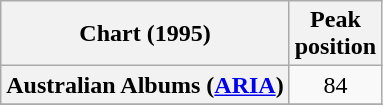<table class="wikitable sortable plainrowheaders">
<tr>
<th scope="col">Chart (1995)</th>
<th scope="col">Peak<br>position</th>
</tr>
<tr>
<th scope="row">Australian Albums (<a href='#'>ARIA</a>)</th>
<td style="text-align:center;">84</td>
</tr>
<tr>
</tr>
<tr>
</tr>
<tr>
</tr>
</table>
